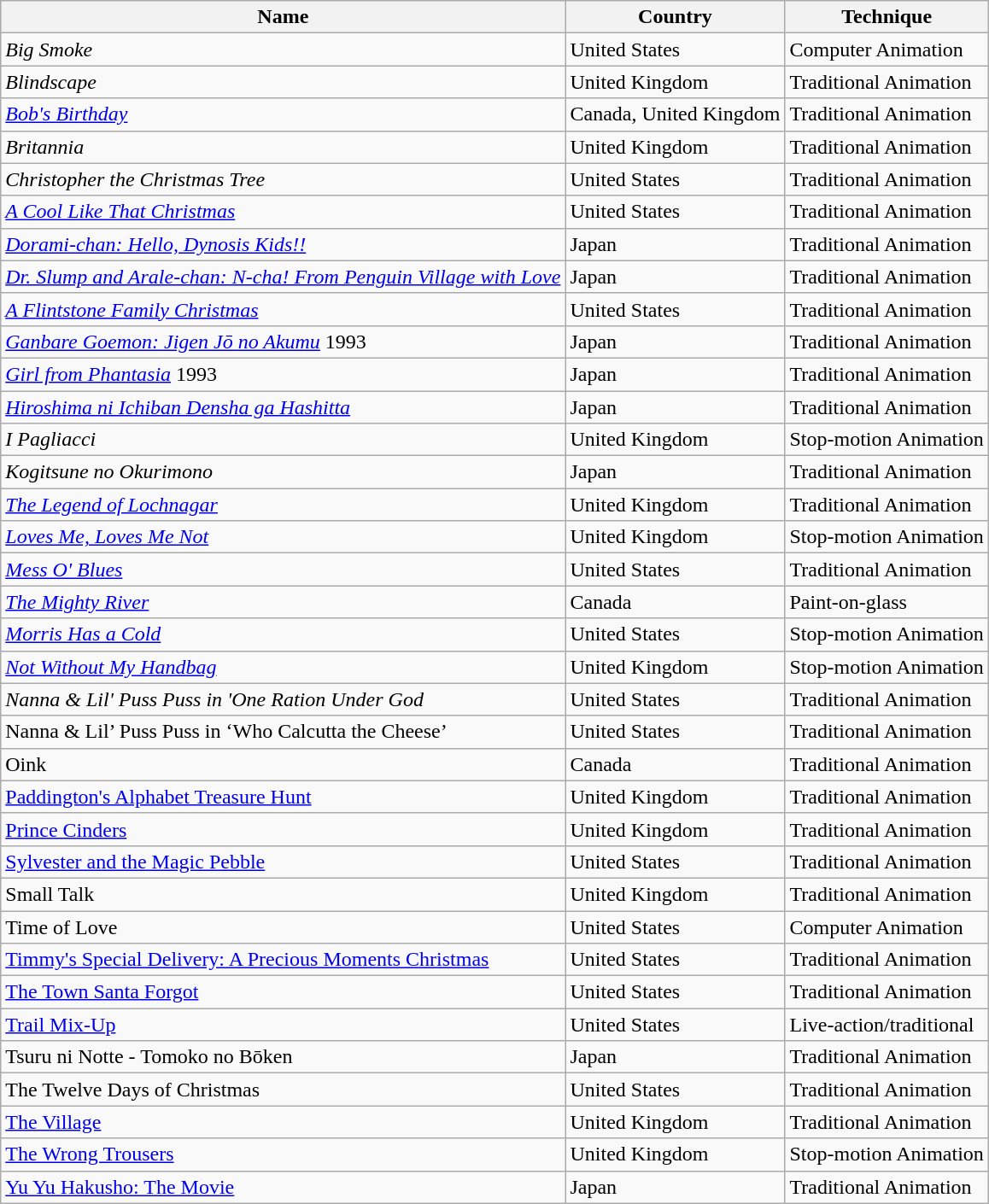<table class="wikitable sortable">
<tr>
<th>Name</th>
<th>Country</th>
<th>Technique</th>
</tr>
<tr>
<td><em>Big Smoke</em></td>
<td>United States</td>
<td>Computer Animation</td>
</tr>
<tr>
<td><em>Blindscape</em></td>
<td>United Kingdom</td>
<td>Traditional Animation</td>
</tr>
<tr>
<td><em><a href='#'>Bob's Birthday</a></em></td>
<td>Canada, United Kingdom</td>
<td>Traditional Animation</td>
</tr>
<tr>
<td><em>Britannia</em></td>
<td>United Kingdom</td>
<td>Traditional Animation</td>
</tr>
<tr>
<td><em>Christopher the Christmas Tree</em></td>
<td>United States</td>
<td>Traditional Animation</td>
</tr>
<tr>
<td><em><a href='#'>A Cool Like That Christmas</a></em></td>
<td>United States</td>
<td>Traditional Animation</td>
</tr>
<tr>
<td><em><a href='#'>Dorami-chan: Hello, Dynosis Kids!!</a></em></td>
<td>Japan</td>
<td>Traditional Animation</td>
</tr>
<tr>
<td><em><a href='#'>Dr. Slump and Arale-chan: N-cha! From Penguin Village with Love</a></em></td>
<td>Japan</td>
<td>Traditional Animation</td>
</tr>
<tr>
<td><em><a href='#'>A Flintstone Family Christmas</a></em></td>
<td>United States</td>
<td>Traditional Animation</td>
</tr>
<tr>
<td><em><a href='#'>Ganbare Goemon: Jigen Jō no Akumu</a></em> 1993</td>
<td>Japan</td>
<td>Traditional Animation</td>
</tr>
<tr>
<td><em><a href='#'>Girl from Phantasia</a></em> 1993</td>
<td>Japan</td>
<td>Traditional Animation</td>
</tr>
<tr>
<td><em><a href='#'>Hiroshima ni Ichiban Densha ga Hashitta</a></em></td>
<td>Japan</td>
<td>Traditional Animation</td>
</tr>
<tr>
<td><em>I Pagliacci</em></td>
<td>United Kingdom</td>
<td>Stop-motion Animation</td>
</tr>
<tr>
<td><em>Kogitsune no Okurimono</em></td>
<td>Japan</td>
<td>Traditional Animation</td>
</tr>
<tr>
<td><em><a href='#'>The Legend of Lochnagar</a></em></td>
<td>United Kingdom</td>
<td>Traditional Animation</td>
</tr>
<tr>
<td><em><a href='#'>Loves Me, Loves Me Not</a></em></td>
<td>United Kingdom</td>
<td>Stop-motion Animation</td>
</tr>
<tr>
<td><em><a href='#'>Mess O' Blues</a></em></td>
<td>United States</td>
<td>Traditional Animation</td>
</tr>
<tr>
<td><em><a href='#'>The Mighty River</a></em></td>
<td>Canada</td>
<td>Paint-on-glass</td>
</tr>
<tr>
<td><em><a href='#'>Morris Has a Cold</a></em></td>
<td>United States</td>
<td>Stop-motion Animation</td>
</tr>
<tr>
<td><em><a href='#'>Not Without My Handbag</a></em></td>
<td>United Kingdom</td>
<td>Stop-motion Animation</td>
</tr>
<tr>
<td><em>Nanna & Lil' Puss Puss in 'One Ration Under God<strong></td>
<td>United States</td>
<td>Traditional Animation</td>
</tr>
<tr>
<td></em>Nanna & Lil’ Puss Puss in ‘Who Calcutta the Cheese’<em></td>
<td>United States</td>
<td>Traditional Animation</td>
</tr>
<tr>
<td></em>Oink<em></td>
<td>Canada</td>
<td>Traditional Animation</td>
</tr>
<tr>
<td></em><a href='#'>Paddington's Alphabet Treasure Hunt</a><em></td>
<td>United Kingdom</td>
<td>Traditional Animation</td>
</tr>
<tr>
<td></em><a href='#'>Prince Cinders</a><em></td>
<td>United Kingdom</td>
<td>Traditional Animation</td>
</tr>
<tr>
<td></em><a href='#'>Sylvester and the Magic Pebble</a><em></td>
<td>United States</td>
<td>Traditional Animation</td>
</tr>
<tr>
<td></em>Small Talk<em></td>
<td>United Kingdom</td>
<td>Traditional Animation</td>
</tr>
<tr>
<td></em>Time of Love<em></td>
<td>United States</td>
<td>Computer Animation</td>
</tr>
<tr>
<td></em><a href='#'>Timmy's Special Delivery: A Precious Moments Christmas</a><em></td>
<td>United States</td>
<td>Traditional Animation</td>
</tr>
<tr>
<td></em><a href='#'>The Town Santa Forgot</a><em></td>
<td>United States</td>
<td>Traditional Animation</td>
</tr>
<tr>
<td></em><a href='#'>Trail Mix-Up</a><em></td>
<td>United States</td>
<td>Live-action/traditional</td>
</tr>
<tr>
<td></em>Tsuru ni Notte - Tomoko no Bōken<em></td>
<td>Japan</td>
<td>Traditional Animation</td>
</tr>
<tr>
<td></em>The Twelve Days of Christmas<em></td>
<td>United States</td>
<td>Traditional Animation</td>
</tr>
<tr>
<td></em><a href='#'>The Village</a><em></td>
<td>United Kingdom</td>
<td>Traditional Animation</td>
</tr>
<tr>
<td></em><a href='#'>The Wrong Trousers</a><em></td>
<td>United Kingdom</td>
<td>Stop-motion Animation</td>
</tr>
<tr>
<td></em><a href='#'>Yu Yu Hakusho: The Movie</a><em></td>
<td>Japan</td>
<td>Traditional Animation</td>
</tr>
</table>
